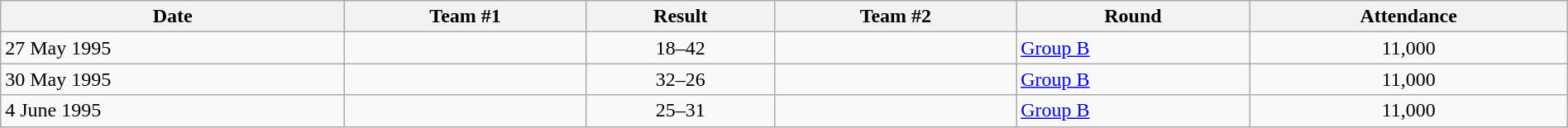<table class="wikitable" style="text-align: left;" width="100%">
<tr>
<th>Date</th>
<th>Team #1</th>
<th>Result</th>
<th>Team #2</th>
<th>Round</th>
<th>Attendance</th>
</tr>
<tr>
<td>27 May 1995</td>
<td></td>
<td style="text-align:center;">18–42</td>
<td></td>
<td><a href='#'>Group B</a></td>
<td style="text-align:center;">11,000</td>
</tr>
<tr>
<td>30 May 1995</td>
<td></td>
<td style="text-align:center;">32–26</td>
<td></td>
<td><a href='#'>Group B</a></td>
<td style="text-align:center;">11,000</td>
</tr>
<tr>
<td>4 June 1995</td>
<td></td>
<td style="text-align:center;">25–31</td>
<td></td>
<td><a href='#'>Group B</a></td>
<td style="text-align:center;">11,000</td>
</tr>
</table>
